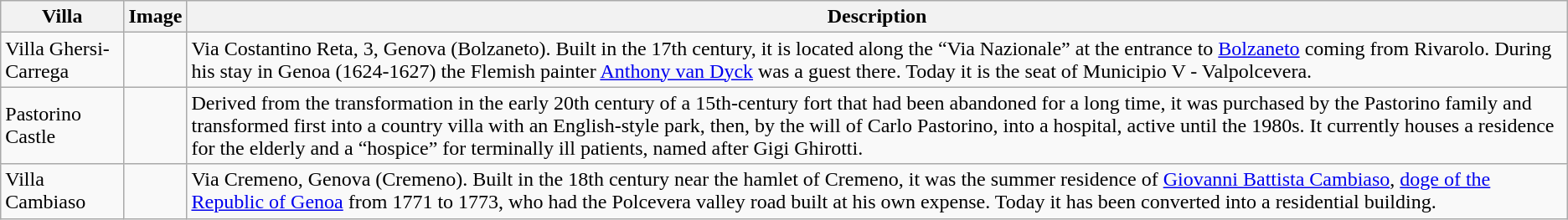<table class="wikitable sortable">
<tr>
<th>Villa</th>
<th>Image</th>
<th>Description</th>
</tr>
<tr>
<td>Villa Ghersi-Carrega</td>
<td></td>
<td>Via Costantino Reta, 3, Genova (Bolzaneto). Built in the 17th century, it is located along the “Via Nazionale” at the entrance to <a href='#'>Bolzaneto</a> coming from Rivarolo. During his stay in Genoa (1624-1627) the Flemish painter <a href='#'>Anthony van Dyck</a> was a guest there. Today it is the seat of Municipio V - Valpolcevera.</td>
</tr>
<tr>
<td>Pastorino Castle</td>
<td></td>
<td>Derived from the transformation in the early 20th century of a 15th-century fort that had been abandoned for a long time, it was purchased by the Pastorino family and transformed first into a country villa with an English-style park, then, by the will of Carlo Pastorino, into a hospital, active until the 1980s. It currently houses a residence for the elderly and a “hospice” for terminally ill patients, named after Gigi Ghirotti.</td>
</tr>
<tr>
<td>Villa Cambiaso</td>
<td></td>
<td>Via Cremeno, Genova (Cremeno). Built in the 18th century near the hamlet of Cremeno, it was the summer residence of <a href='#'>Giovanni Battista Cambiaso</a>, <a href='#'>doge of the Republic of Genoa</a> from 1771 to 1773, who had the Polcevera valley road built at his own expense. Today it has been converted into a residential building.</td>
</tr>
</table>
